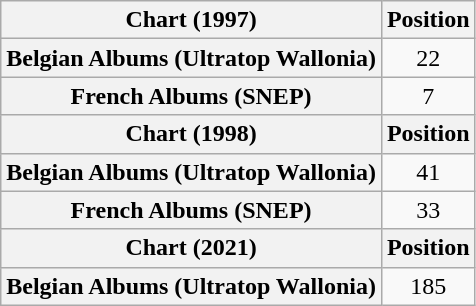<table class="wikitable plainrowheaders" style="text-align:center">
<tr>
<th scope="col">Chart (1997)</th>
<th scope="col">Position</th>
</tr>
<tr>
<th scope="row">Belgian Albums (Ultratop Wallonia)</th>
<td>22</td>
</tr>
<tr>
<th scope="row">French Albums (SNEP)</th>
<td>7</td>
</tr>
<tr>
<th scope="col">Chart (1998)</th>
<th scope="col">Position</th>
</tr>
<tr>
<th scope="row">Belgian Albums (Ultratop Wallonia)</th>
<td>41</td>
</tr>
<tr>
<th scope="row">French Albums (SNEP)</th>
<td>33</td>
</tr>
<tr>
<th scope="col">Chart (2021)</th>
<th scope="col">Position</th>
</tr>
<tr>
<th scope="row">Belgian Albums (Ultratop Wallonia)</th>
<td>185</td>
</tr>
</table>
